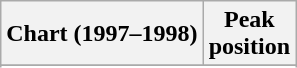<table class="wikitable sortable">
<tr>
<th align="left">Chart (1997–1998)</th>
<th align="center">Peak<br>position</th>
</tr>
<tr>
</tr>
<tr>
</tr>
</table>
